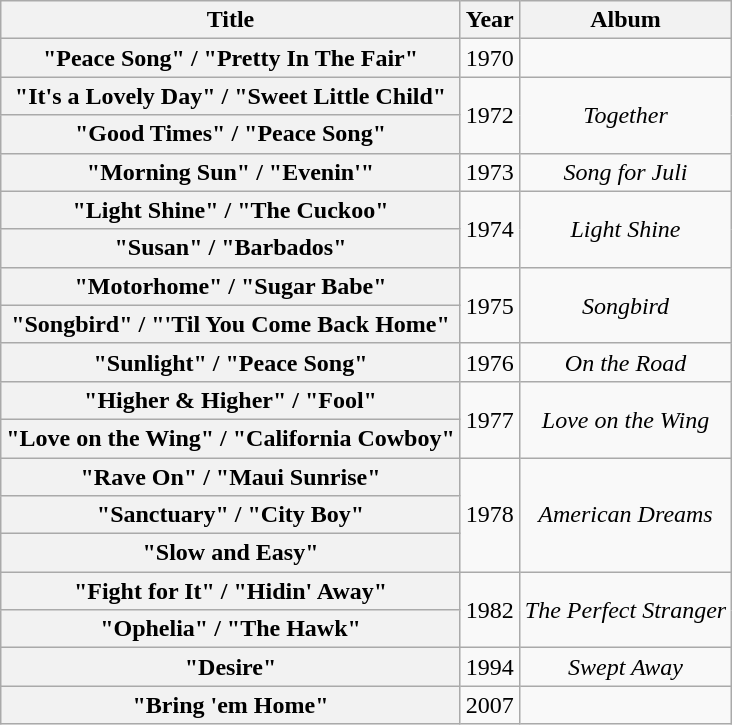<table class="wikitable plainrowheaders" style="text-align:center;">
<tr>
<th scope="col" rowspan="1">Title</th>
<th scope="col" rowspan="1">Year</th>
<th scope="col" rowspan="1">Album</th>
</tr>
<tr>
<th scope="row">"Peace Song" / "Pretty In The Fair"</th>
<td>1970</td>
<td></td>
</tr>
<tr>
<th scope="row">"It's a Lovely Day" / "Sweet Little Child"</th>
<td rowspan="2">1972</td>
<td rowspan="2"><em>Together</em></td>
</tr>
<tr>
<th scope="row">"Good Times" / "Peace Song"</th>
</tr>
<tr>
<th scope="row">"Morning Sun" / "Evenin'"</th>
<td>1973</td>
<td><em>Song for Juli</em></td>
</tr>
<tr>
<th scope="row">"Light Shine" / "The Cuckoo"</th>
<td rowspan="2">1974</td>
<td rowspan="2"><em>Light Shine</em></td>
</tr>
<tr>
<th scope="row">"Susan" / "Barbados"</th>
</tr>
<tr>
<th scope="row">"Motorhome" / "Sugar Babe"</th>
<td rowspan="2">1975</td>
<td rowspan="2"><em>Songbird</em></td>
</tr>
<tr>
<th scope="row">"Songbird" / "'Til You Come Back Home"</th>
</tr>
<tr>
<th scope="row">"Sunlight" / "Peace Song"</th>
<td>1976</td>
<td><em>On the Road</em></td>
</tr>
<tr>
<th scope="row">"Higher & Higher" / "Fool"</th>
<td rowspan="2">1977</td>
<td rowspan="2"><em>Love on the Wing</em></td>
</tr>
<tr>
<th scope="row">"Love on the Wing" / "California Cowboy"</th>
</tr>
<tr>
<th scope="row">"Rave On" / "Maui Sunrise"</th>
<td rowspan="3">1978</td>
<td rowspan="3"><em>American Dreams</em></td>
</tr>
<tr>
<th scope="row">"Sanctuary" / "City Boy"</th>
</tr>
<tr>
<th scope="row">"Slow and Easy" </th>
</tr>
<tr>
<th scope="row">"Fight for It"  / "Hidin' Away" </th>
<td rowspan="2">1982</td>
<td rowspan="2"><em>The Perfect Stranger</em></td>
</tr>
<tr>
<th scope="row">"Ophelia" / "The Hawk"</th>
</tr>
<tr>
<th scope="row">"Desire"</th>
<td>1994</td>
<td><em>Swept Away</em></td>
</tr>
<tr>
<th scope="row">"Bring 'em Home"</th>
<td>2007</td>
<td></td>
</tr>
</table>
